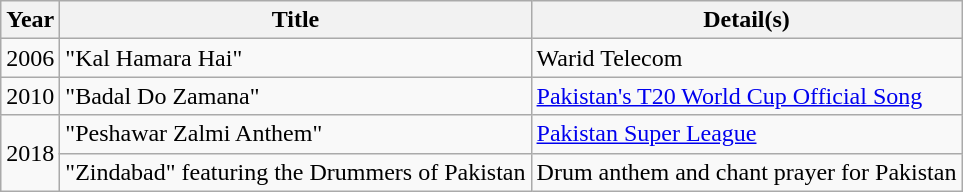<table class="wikitable">
<tr>
<th>Year</th>
<th>Title</th>
<th>Detail(s)</th>
</tr>
<tr>
<td>2006</td>
<td>"Kal Hamara Hai"</td>
<td>Warid Telecom</td>
</tr>
<tr>
<td>2010</td>
<td>"Badal Do Zamana"</td>
<td><a href='#'>Pakistan's T20 World Cup Official Song</a></td>
</tr>
<tr>
<td rowspan="2">2018</td>
<td>"Peshawar Zalmi Anthem"</td>
<td><a href='#'>Pakistan Super League</a></td>
</tr>
<tr>
<td>"Zindabad" featuring the Drummers of Pakistan</td>
<td>Drum anthem and chant prayer for Pakistan</td>
</tr>
</table>
